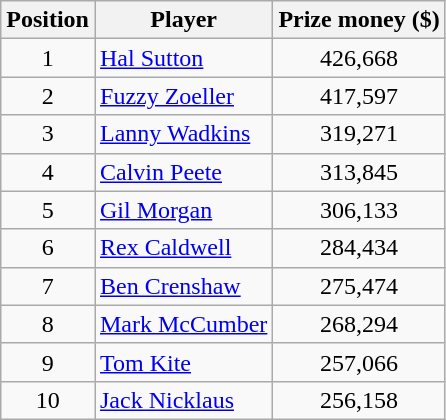<table class="wikitable">
<tr>
<th>Position</th>
<th>Player</th>
<th>Prize money ($)</th>
</tr>
<tr>
<td align=center>1</td>
<td> <a href='#'>Hal Sutton</a></td>
<td align=center>426,668</td>
</tr>
<tr>
<td align=center>2</td>
<td> <a href='#'>Fuzzy Zoeller</a></td>
<td align=center>417,597</td>
</tr>
<tr>
<td align=center>3</td>
<td> <a href='#'>Lanny Wadkins</a></td>
<td align=center>319,271</td>
</tr>
<tr>
<td align=center>4</td>
<td> <a href='#'>Calvin Peete</a></td>
<td align=center>313,845</td>
</tr>
<tr>
<td align=center>5</td>
<td> <a href='#'>Gil Morgan</a></td>
<td align=center>306,133</td>
</tr>
<tr>
<td align=center>6</td>
<td> <a href='#'>Rex Caldwell</a></td>
<td align=center>284,434</td>
</tr>
<tr>
<td align=center>7</td>
<td> <a href='#'>Ben Crenshaw</a></td>
<td align=center>275,474</td>
</tr>
<tr>
<td align=center>8</td>
<td> <a href='#'>Mark McCumber</a></td>
<td align=center>268,294</td>
</tr>
<tr>
<td align=center>9</td>
<td> <a href='#'>Tom Kite</a></td>
<td align=center>257,066</td>
</tr>
<tr>
<td align=center>10</td>
<td> <a href='#'>Jack Nicklaus</a></td>
<td align=center>256,158</td>
</tr>
</table>
